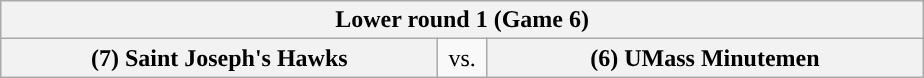<table class="wikitable">
<tr>
<th style="width: 594px;" colspan=3>Lower round 1 (Game 6)</th>
</tr>
<tr>
<th style="width: 284px; ">(7) Saint Joseph's Hawks</th>
<td style="width: 25px; text-align:center">vs.</td>
<th style="width: 284px; ">(6) UMass Minutemen</th>
</tr>
</table>
